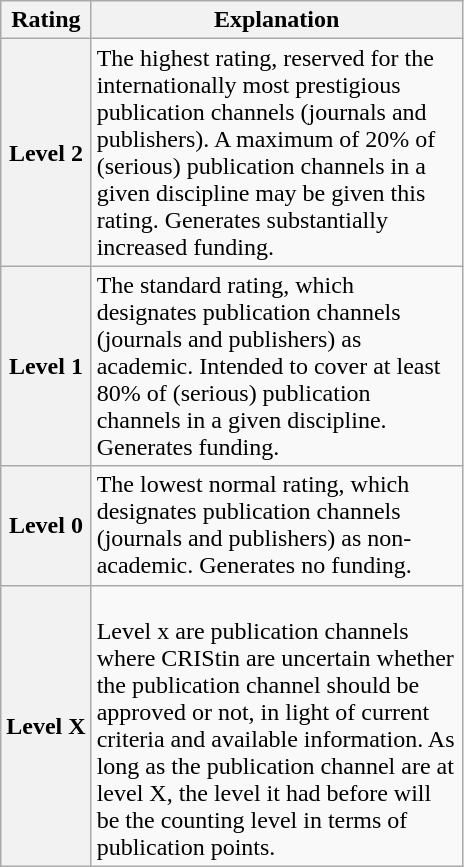<table class="wikitable floatright">
<tr>
<th>Rating</th>
<th style=max-width:10em>Explanation</th>
</tr>
<tr>
<th>Level 2</th>
<td style=max-width:15em>The highest rating, reserved for the internationally most prestigious publication channels (journals and publishers). A maximum of 20% of (serious) publication channels in a given discipline may be given this rating. Generates substantially increased funding.</td>
</tr>
<tr>
<th>Level 1</th>
<td style=max-width:15em>The standard rating, which designates publication channels (journals and publishers) as academic. Intended to cover at least 80% of (serious) publication channels in a given discipline. Generates funding.</td>
</tr>
<tr>
<th>Level 0</th>
<td style=max-width:15em>The lowest normal rating, which designates publication channels (journals and publishers) as non-academic. Generates no funding.</td>
</tr>
<tr>
<th>Level X</th>
<td style=max-width:15em><br>Level x are publication channels where CRIStin are uncertain whether the publication channel should be approved or not, in light of current criteria and available information. As long as the publication channel are at level X, the level it had before will be the counting level in terms of publication points.</td>
</tr>
</table>
